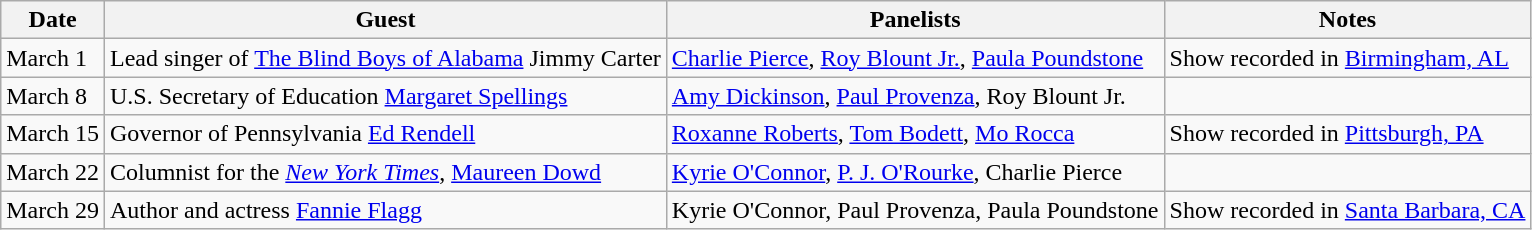<table class="wikitable">
<tr>
<th>Date</th>
<th>Guest</th>
<th>Panelists</th>
<th>Notes</th>
</tr>
<tr>
<td>March 1</td>
<td>Lead singer of <a href='#'>The Blind Boys of Alabama</a> Jimmy Carter</td>
<td><a href='#'>Charlie Pierce</a>, <a href='#'>Roy Blount Jr.</a>, <a href='#'>Paula Poundstone</a></td>
<td>Show recorded in <a href='#'>Birmingham, AL</a> </td>
</tr>
<tr>
<td>March 8</td>
<td>U.S. Secretary of Education <a href='#'>Margaret Spellings</a></td>
<td><a href='#'>Amy Dickinson</a>, <a href='#'>Paul Provenza</a>, Roy Blount Jr.</td>
<td></td>
</tr>
<tr>
<td>March 15</td>
<td>Governor of Pennsylvania <a href='#'>Ed Rendell</a></td>
<td><a href='#'>Roxanne Roberts</a>, <a href='#'>Tom Bodett</a>, <a href='#'>Mo Rocca</a></td>
<td>Show recorded in <a href='#'>Pittsburgh, PA</a> </td>
</tr>
<tr>
<td>March 22</td>
<td>Columnist for the <em><a href='#'>New York Times</a></em>, <a href='#'>Maureen Dowd</a></td>
<td><a href='#'>Kyrie O'Connor</a>, <a href='#'>P. J. O'Rourke</a>, Charlie Pierce</td>
<td></td>
</tr>
<tr>
<td>March 29</td>
<td>Author and actress <a href='#'>Fannie Flagg</a></td>
<td>Kyrie O'Connor, Paul Provenza, Paula Poundstone</td>
<td>Show recorded in <a href='#'>Santa Barbara, CA</a> </td>
</tr>
</table>
